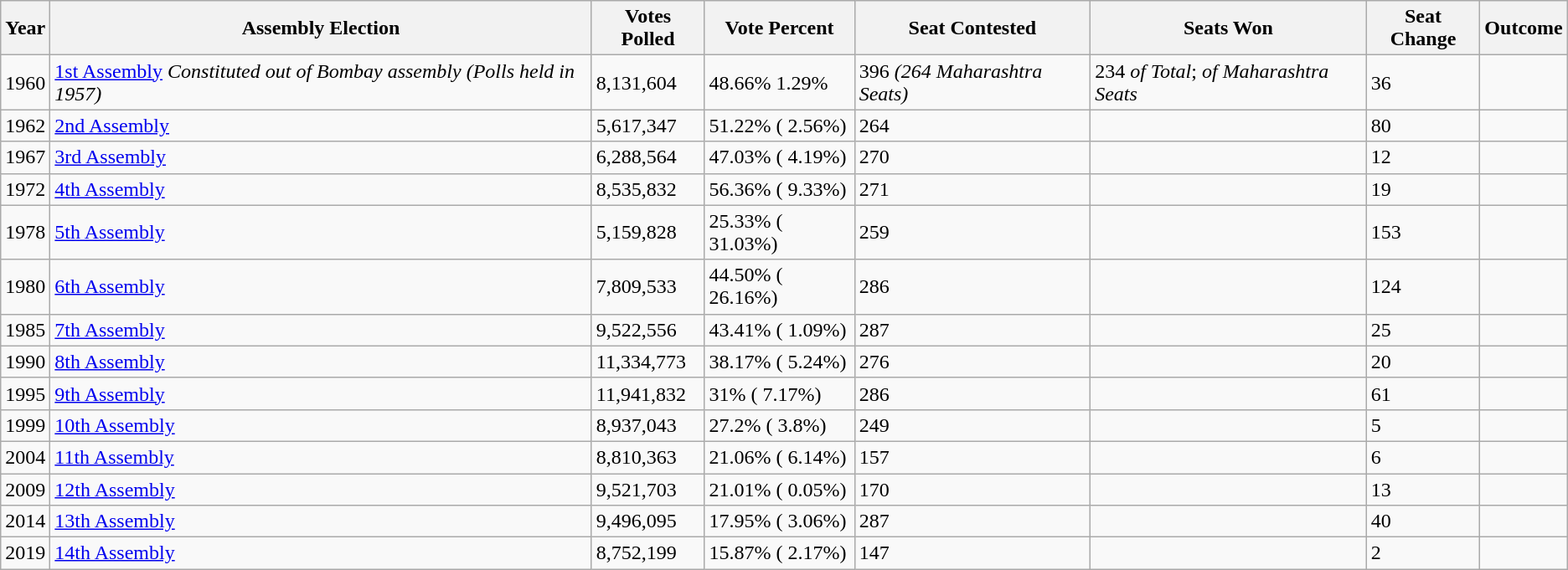<table class="wikitable">
<tr>
<th>Year</th>
<th>Assembly Election</th>
<th>Votes Polled</th>
<th>Vote Percent</th>
<th>Seat Contested</th>
<th>Seats Won</th>
<th>Seat Change</th>
<th>Outcome</th>
</tr>
<tr>
<td>1960</td>
<td><a href='#'>1st Assembly</a> <em>Constituted out of Bombay assembly (Polls held in 1957)</em></td>
<td>8,131,604</td>
<td>48.66%  1.29%</td>
<td>396 <em>(264 Maharashtra Seats)</em></td>
<td>234 <em>of Total</em>; <em> of Maharashtra Seats</em></td>
<td> 36</td>
<td></td>
</tr>
<tr>
<td>1962</td>
<td><a href='#'>2nd Assembly</a></td>
<td>5,617,347</td>
<td>51.22% ( 2.56%)</td>
<td>264</td>
<td></td>
<td> 80</td>
<td></td>
</tr>
<tr>
<td>1967</td>
<td><a href='#'>3rd Assembly</a></td>
<td>6,288,564</td>
<td>47.03% ( 4.19%)</td>
<td>270</td>
<td></td>
<td> 12</td>
<td></td>
</tr>
<tr>
<td>1972</td>
<td><a href='#'>4th Assembly</a></td>
<td>8,535,832</td>
<td>56.36% ( 9.33%)</td>
<td>271</td>
<td></td>
<td> 19</td>
<td></td>
</tr>
<tr>
<td>1978</td>
<td><a href='#'>5th Assembly</a></td>
<td>5,159,828</td>
<td>25.33% ( 31.03%)</td>
<td>259</td>
<td></td>
<td> 153</td>
<td></td>
</tr>
<tr>
<td>1980</td>
<td><a href='#'>6th Assembly</a></td>
<td>7,809,533</td>
<td>44.50% ( 26.16%)</td>
<td>286</td>
<td></td>
<td> 124</td>
<td></td>
</tr>
<tr>
<td>1985</td>
<td><a href='#'>7th Assembly</a></td>
<td>9,522,556</td>
<td>43.41% ( 1.09%)</td>
<td>287</td>
<td></td>
<td> 25</td>
<td></td>
</tr>
<tr>
<td>1990</td>
<td><a href='#'>8th Assembly</a></td>
<td>11,334,773</td>
<td>38.17% ( 5.24%)</td>
<td>276</td>
<td></td>
<td> 20</td>
<td></td>
</tr>
<tr>
<td>1995</td>
<td><a href='#'>9th Assembly</a></td>
<td>11,941,832</td>
<td>31% ( 7.17%)</td>
<td>286</td>
<td></td>
<td> 61</td>
<td></td>
</tr>
<tr>
<td>1999</td>
<td><a href='#'>10th Assembly</a></td>
<td>8,937,043</td>
<td>27.2% ( 3.8%)</td>
<td>249</td>
<td></td>
<td> 5</td>
<td></td>
</tr>
<tr>
<td>2004</td>
<td><a href='#'>11th Assembly</a></td>
<td>8,810,363</td>
<td>21.06% ( 6.14%)</td>
<td>157</td>
<td></td>
<td> 6</td>
<td></td>
</tr>
<tr>
<td>2009</td>
<td><a href='#'>12th Assembly</a></td>
<td>9,521,703</td>
<td>21.01% ( 0.05%)</td>
<td>170</td>
<td></td>
<td> 13</td>
<td></td>
</tr>
<tr>
<td>2014</td>
<td><a href='#'>13th Assembly</a></td>
<td>9,496,095</td>
<td>17.95% ( 3.06%)</td>
<td>287</td>
<td></td>
<td> 40</td>
<td></td>
</tr>
<tr>
<td>2019</td>
<td><a href='#'>14th Assembly</a></td>
<td>8,752,199</td>
<td>15.87% ( 2.17%)</td>
<td>147</td>
<td></td>
<td> 2</td>
<td></td>
</tr>
</table>
